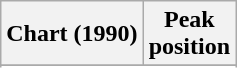<table class="wikitable sortable plainrowheaders" style="text-align:center">
<tr>
<th scope="col">Chart (1990)</th>
<th scope="col">Peak<br>position</th>
</tr>
<tr>
</tr>
<tr>
</tr>
</table>
